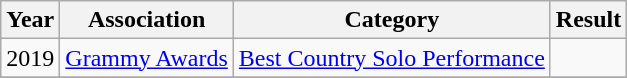<table class="wikitable plainrowheaders">
<tr>
<th>Year</th>
<th>Association</th>
<th>Category</th>
<th>Result</th>
</tr>
<tr>
<td>2019</td>
<td><a href='#'>Grammy Awards</a></td>
<td><a href='#'>Best Country Solo Performance</a></td>
<td></td>
</tr>
<tr>
</tr>
</table>
